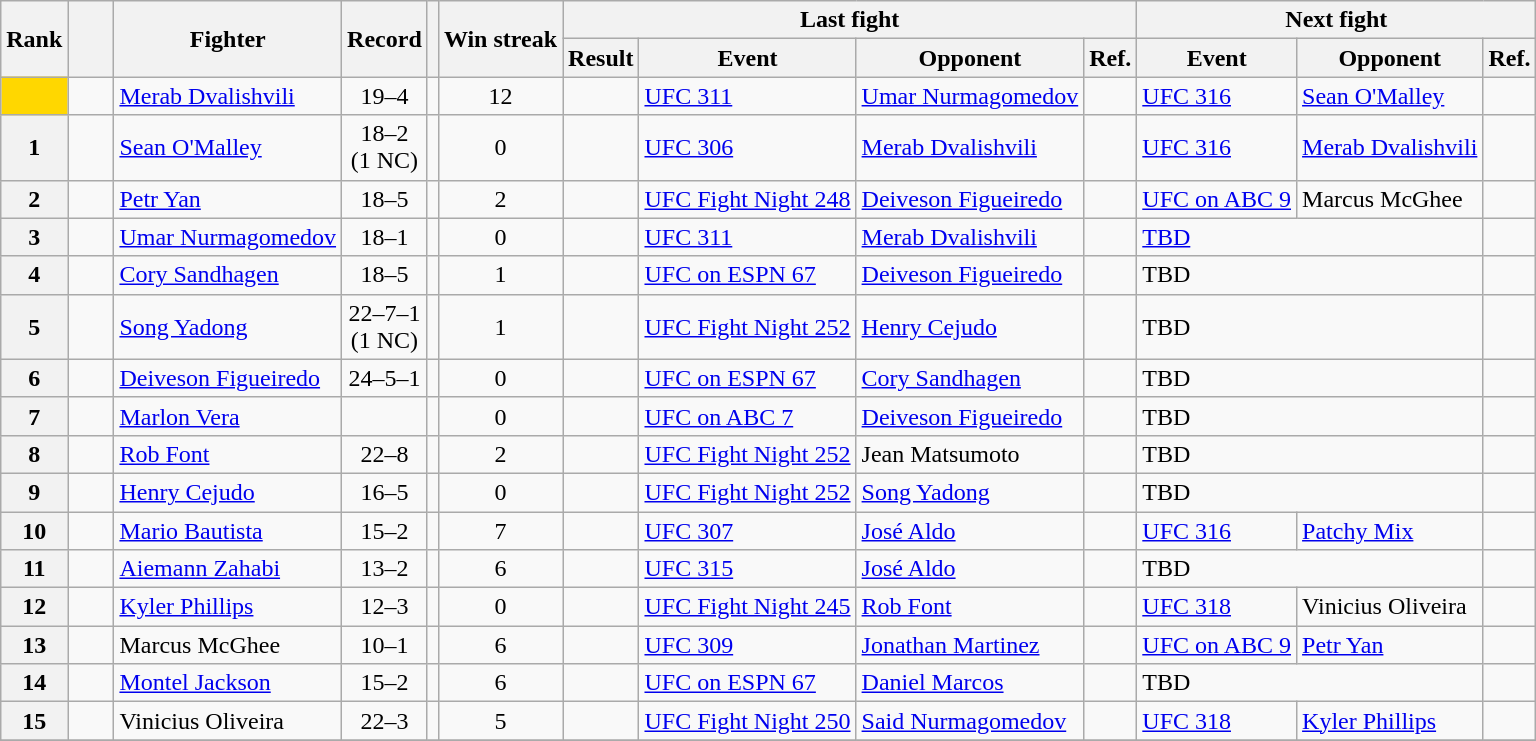<table class="wikitable">
<tr>
<th rowspan=2>Rank</th>
<th width=3% rowspan=2></th>
<th rowspan=2>Fighter</th>
<th rowspan=2>Record</th>
<th rowspan=2></th>
<th rowspan=2>Win streak</th>
<th colspan=4>Last fight</th>
<th colspan=3>Next fight</th>
</tr>
<tr>
<th>Result</th>
<th>Event</th>
<th>Opponent</th>
<th>Ref.</th>
<th>Event</th>
<th>Opponent</th>
<th>Ref.</th>
</tr>
<tr>
<th style="background:gold"></th>
<td></td>
<td><a href='#'>Merab Dvalishvili</a></td>
<td align=center>19–4</td>
<td align=center></td>
<td align=center>12<br></td>
<td></td>
<td><a href='#'>UFC 311</a></td>
<td><a href='#'>Umar Nurmagomedov</a></td>
<td></td>
<td><a href='#'>UFC 316</a></td>
<td><a href='#'>Sean O'Malley</a></td>
<td></td>
</tr>
<tr>
<th>1</th>
<td></td>
<td><a href='#'>Sean O'Malley</a></td>
<td align=center>18–2<br>(1 NC)</td>
<td align=center></td>
<td align=center>0</td>
<td></td>
<td><a href='#'>UFC 306</a></td>
<td><a href='#'>Merab Dvalishvili</a></td>
<td></td>
<td><a href='#'>UFC 316</a></td>
<td><a href='#'>Merab Dvalishvili</a></td>
<td></td>
</tr>
<tr>
<th>2</th>
<td></td>
<td><a href='#'>Petr Yan</a></td>
<td align="center">18–5</td>
<td align="center"></td>
<td align="center">2</td>
<td></td>
<td><a href='#'>UFC Fight Night 248</a></td>
<td><a href='#'>Deiveson Figueiredo</a></td>
<td></td>
<td><a href='#'>UFC on ABC 9</a></td>
<td>Marcus McGhee</td>
<td></td>
</tr>
<tr>
<th>3</th>
<td></td>
<td><a href='#'>Umar Nurmagomedov</a></td>
<td align="center">18–1</td>
<td align="center"></td>
<td align="center">0</td>
<td></td>
<td><a href='#'>UFC 311</a></td>
<td><a href='#'>Merab Dvalishvili</a></td>
<td></td>
<td colspan=2><a href='#'>TBD</a></td>
<td></td>
</tr>
<tr>
<th>4</th>
<td></td>
<td><a href='#'>Cory Sandhagen</a></td>
<td align=center>18–5</td>
<td align=center></td>
<td align=center>1</td>
<td></td>
<td><a href='#'>UFC on ESPN 67</a></td>
<td><a href='#'>Deiveson Figueiredo</a></td>
<td></td>
<td colspan="2">TBD</td>
<td></td>
</tr>
<tr>
<th>5</th>
<td></td>
<td><a href='#'>Song Yadong</a></td>
<td align=center>22–7–1<br>(1 NC)</td>
<td align=center></td>
<td align=center>1</td>
<td></td>
<td><a href='#'>UFC Fight Night 252</a></td>
<td><a href='#'>Henry Cejudo</a></td>
<td></td>
<td colspan=2>TBD</td>
<td></td>
</tr>
<tr>
<th>6</th>
<td></td>
<td><a href='#'>Deiveson Figueiredo</a></td>
<td align=center>24–5–1</td>
<td align=center></td>
<td align=center>0</td>
<td></td>
<td><a href='#'>UFC on ESPN 67</a></td>
<td><a href='#'>Cory Sandhagen</a></td>
<td></td>
<td colspan="2">TBD</td>
<td></td>
</tr>
<tr>
<th>7</th>
<td></td>
<td><a href='#'>Marlon Vera</a></td>
<td align=center></td>
<td align=center></td>
<td align=center>0</td>
<td></td>
<td><a href='#'>UFC on ABC 7</a></td>
<td><a href='#'>Deiveson Figueiredo</a></td>
<td></td>
<td colspan=2>TBD</td>
<td></td>
</tr>
<tr>
<th>8</th>
<td></td>
<td><a href='#'>Rob Font</a></td>
<td align=center>22–8</td>
<td align=center></td>
<td align=center>2</td>
<td></td>
<td><a href='#'>UFC Fight Night 252</a></td>
<td>Jean Matsumoto</td>
<td></td>
<td colspan=2>TBD</td>
<td></td>
</tr>
<tr>
<th>9</th>
<td></td>
<td><a href='#'>Henry Cejudo</a></td>
<td align=center>16–5</td>
<td align=center></td>
<td align=center>0</td>
<td></td>
<td><a href='#'>UFC Fight Night 252</a></td>
<td><a href='#'>Song Yadong</a></td>
<td></td>
<td colspan=2>TBD</td>
<td></td>
</tr>
<tr>
<th>10</th>
<td></td>
<td><a href='#'>Mario Bautista</a></td>
<td align=center>15–2</td>
<td align=center></td>
<td align=center>7</td>
<td></td>
<td><a href='#'>UFC 307</a></td>
<td><a href='#'>José Aldo</a></td>
<td></td>
<td><a href='#'>UFC 316</a></td>
<td><a href='#'>Patchy Mix</a></td>
<td></td>
</tr>
<tr>
<th>11</th>
<td></td>
<td><a href='#'>Aiemann Zahabi</a></td>
<td align=center>13–2</td>
<td align=center></td>
<td align=center>6</td>
<td></td>
<td><a href='#'>UFC 315</a></td>
<td><a href='#'>José Aldo</a></td>
<td></td>
<td colspan="2">TBD</td>
<td></td>
</tr>
<tr>
<th>12</th>
<td></td>
<td><a href='#'>Kyler Phillips</a></td>
<td align=center>12–3</td>
<td align=center></td>
<td align=center>0</td>
<td></td>
<td><a href='#'>UFC Fight Night 245</a></td>
<td><a href='#'>Rob Font</a></td>
<td></td>
<td><a href='#'>UFC 318</a></td>
<td>Vinicius Oliveira</td>
<td></td>
</tr>
<tr>
<th>13</th>
<td></td>
<td>Marcus McGhee</td>
<td align=center>10–1</td>
<td align=center></td>
<td align=center>6</td>
<td></td>
<td><a href='#'>UFC 309</a></td>
<td><a href='#'>Jonathan Martinez</a></td>
<td></td>
<td><a href='#'>UFC on ABC 9</a></td>
<td><a href='#'>Petr Yan</a></td>
<td></td>
</tr>
<tr>
<th>14</th>
<td></td>
<td><a href='#'>Montel Jackson</a></td>
<td align=center>15–2</td>
<td align=center></td>
<td align=center>6</td>
<td></td>
<td><a href='#'>UFC on ESPN 67</a></td>
<td><a href='#'>Daniel Marcos</a></td>
<td></td>
<td colspan=2>TBD</td>
<td></td>
</tr>
<tr>
<th>15</th>
<td></td>
<td>Vinicius Oliveira</td>
<td align=center>22–3</td>
<td align=center></td>
<td align=center>5</td>
<td></td>
<td><a href='#'>UFC Fight Night 250</a></td>
<td><a href='#'>Said Nurmagomedov</a></td>
<td></td>
<td><a href='#'>UFC 318</a></td>
<td><a href='#'>Kyler Phillips</a></td>
<td></td>
</tr>
<tr>
</tr>
</table>
